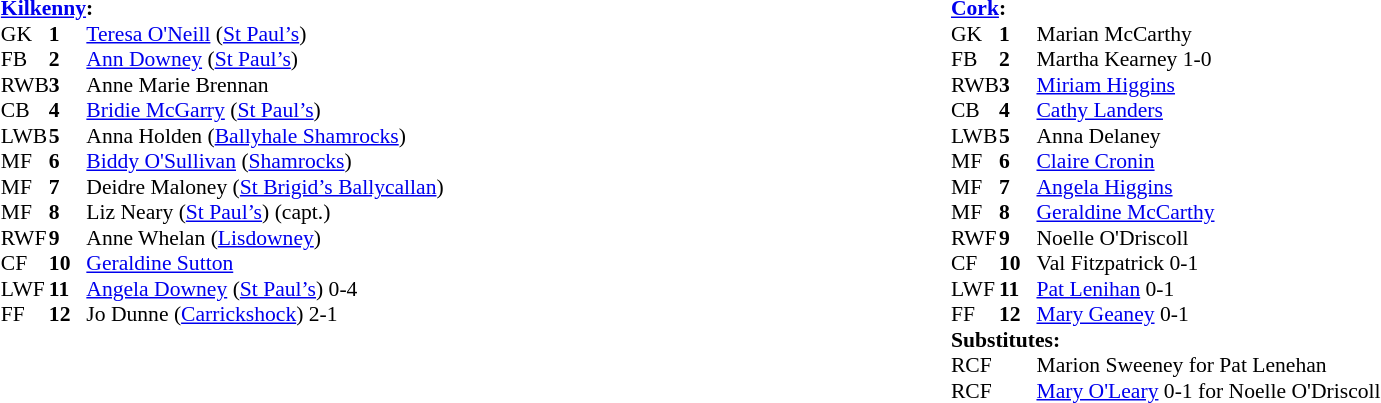<table width="100%">
<tr>
<td valign="top"></td>
<td valign="top" width="50%"><br><table style="font-size: 90%" cellspacing="0" cellpadding="0" align=center>
<tr>
<td colspan="4"><strong><a href='#'>Kilkenny</a>:</strong></td>
</tr>
<tr>
<th width="25"></th>
<th width="25"></th>
</tr>
<tr>
<td>GK</td>
<td><strong>1</strong></td>
<td><a href='#'>Teresa O'Neill</a> (<a href='#'>St Paul’s</a>)</td>
</tr>
<tr>
<td>FB</td>
<td><strong>2</strong></td>
<td><a href='#'>Ann Downey</a> (<a href='#'>St Paul’s</a>)</td>
</tr>
<tr>
<td>RWB</td>
<td><strong>3</strong></td>
<td>Anne Marie Brennan</td>
</tr>
<tr>
<td>CB</td>
<td><strong>4</strong></td>
<td><a href='#'>Bridie McGarry</a> (<a href='#'>St Paul’s</a>)</td>
</tr>
<tr>
<td>LWB</td>
<td><strong>5</strong></td>
<td>Anna Holden (<a href='#'>Ballyhale Shamrocks</a>)</td>
</tr>
<tr>
<td>MF</td>
<td><strong>6</strong></td>
<td><a href='#'>Biddy O'Sullivan</a> (<a href='#'>Shamrocks</a>)</td>
</tr>
<tr>
<td>MF</td>
<td><strong>7</strong></td>
<td>Deidre Maloney (<a href='#'>St Brigid’s Ballycallan</a>)</td>
</tr>
<tr>
<td>MF</td>
<td><strong>8</strong></td>
<td>Liz Neary (<a href='#'>St Paul’s</a>) (capt.)</td>
</tr>
<tr>
<td>RWF</td>
<td><strong>9</strong></td>
<td>Anne Whelan (<a href='#'>Lisdowney</a>)</td>
</tr>
<tr>
<td>CF</td>
<td><strong>10</strong></td>
<td><a href='#'>Geraldine Sutton</a></td>
</tr>
<tr>
<td>LWF</td>
<td><strong>11</strong></td>
<td><a href='#'>Angela Downey</a> (<a href='#'>St Paul’s</a>) 0-4</td>
</tr>
<tr>
<td>FF</td>
<td><strong>12</strong></td>
<td>Jo Dunne (<a href='#'>Carrickshock</a>) 2-1</td>
</tr>
<tr>
</tr>
</table>
</td>
<td valign="top" width="50%"><br><table style="font-size: 90%" cellspacing="0" cellpadding="0" align=center>
<tr>
<td colspan="4"><strong><a href='#'>Cork</a>:</strong></td>
</tr>
<tr>
<th width="25"></th>
<th width="25"></th>
</tr>
<tr>
<td>GK</td>
<td><strong>1</strong></td>
<td>Marian McCarthy</td>
</tr>
<tr>
<td>FB</td>
<td><strong>2</strong></td>
<td>Martha Kearney 1-0</td>
</tr>
<tr>
<td>RWB</td>
<td><strong>3</strong></td>
<td><a href='#'>Miriam Higgins</a></td>
</tr>
<tr>
<td>CB</td>
<td><strong>4</strong></td>
<td><a href='#'>Cathy Landers</a></td>
</tr>
<tr>
<td>LWB</td>
<td><strong>5</strong></td>
<td>Anna Delaney</td>
</tr>
<tr>
<td>MF</td>
<td><strong>6</strong></td>
<td><a href='#'>Claire Cronin</a></td>
</tr>
<tr>
<td>MF</td>
<td><strong>7</strong></td>
<td><a href='#'>Angela Higgins</a></td>
</tr>
<tr>
<td>MF</td>
<td><strong>8</strong></td>
<td><a href='#'>Geraldine McCarthy</a></td>
</tr>
<tr>
<td>RWF</td>
<td><strong>9</strong></td>
<td>Noelle O'Driscoll</td>
</tr>
<tr>
<td>CF</td>
<td><strong>10</strong></td>
<td>Val Fitzpatrick 0-1</td>
</tr>
<tr>
<td>LWF</td>
<td><strong>11</strong></td>
<td><a href='#'>Pat Lenihan</a> 0-1</td>
</tr>
<tr>
<td>FF</td>
<td><strong>12</strong></td>
<td><a href='#'>Mary Geaney</a> 0-1</td>
</tr>
<tr>
<td colspan=4><strong>Substitutes:</strong></td>
</tr>
<tr>
<td>RCF</td>
<td></td>
<td>Marion Sweeney for Pat Lenehan</td>
</tr>
<tr>
<td>RCF</td>
<td></td>
<td><a href='#'>Mary O'Leary</a> 0-1 for Noelle O'Driscoll</td>
</tr>
<tr>
</tr>
</table>
</td>
</tr>
</table>
